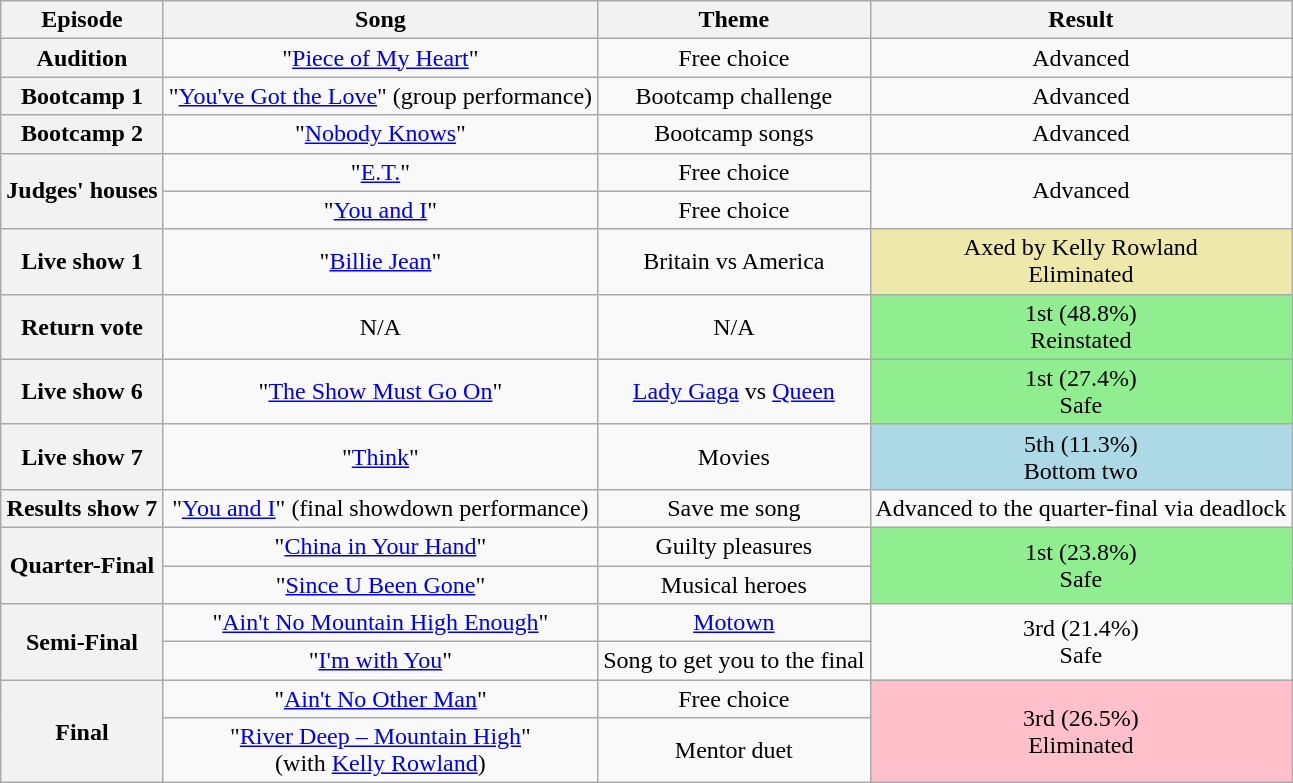<table class="wikitable" style="text-align: center;">
<tr>
<th scope="col">Episode</th>
<th scope="col">Song</th>
<th scope="col">Theme</th>
<th scope="col">Result</th>
</tr>
<tr>
<th scope="row">Audition</th>
<td>"<a href='#'>Piece of My Heart</a>"</td>
<td>Free choice</td>
<td>Advanced</td>
</tr>
<tr>
<th scope="row">Bootcamp 1</th>
<td>"<a href='#'>You've Got the Love</a>" (group performance)</td>
<td>Bootcamp challenge</td>
<td>Advanced</td>
</tr>
<tr>
<th scope="row">Bootcamp 2</th>
<td>"<a href='#'>Nobody Knows</a>"</td>
<td>Bootcamp songs</td>
<td>Advanced</td>
</tr>
<tr>
<th rowspan="2" scope="row">Judges' houses</th>
<td>"<a href='#'>E.T.</a>"</td>
<td>Free choice</td>
<td rowspan="2">Advanced</td>
</tr>
<tr>
<td>"<a href='#'>You and I</a>" </td>
<td>Free choice</td>
</tr>
<tr>
<th scope="row">Live show 1</th>
<td>"<a href='#'>Billie Jean</a>"</td>
<td>Britain vs America</td>
<td bgcolor="EEE8AA">Axed by Kelly Rowland <br> Eliminated</td>
</tr>
<tr>
<th scope="row">Return vote</th>
<td>N/A</td>
<td>N/A</td>
<td bgcolor="lightgreen">1st (48.8%) <br> Reinstated</td>
</tr>
<tr>
<th scope="row">Live show 6</th>
<td>"<a href='#'>The Show Must Go On</a>"</td>
<td><a href='#'>Lady Gaga</a> vs <a href='#'>Queen</a></td>
<td bgcolor="lightgreen">1st (27.4%) <br> Safe</td>
</tr>
<tr>
<th scope="row">Live show 7</th>
<td>"<a href='#'>Think</a>"</td>
<td>Movies</td>
<td bgcolor="lightblue">5th (11.3%) <br> Bottom two</td>
</tr>
<tr>
<th scope="row">Results show 7</th>
<td>"<a href='#'>You and I</a>" (final showdown performance)</td>
<td>Save me song</td>
<td>Advanced to the quarter-final via deadlock</td>
</tr>
<tr>
<th rowspan="2" scope="row">Quarter-Final</th>
<td>"<a href='#'>China in Your Hand</a>"</td>
<td>Guilty pleasures</td>
<td rowspan="2" bgcolor="lightgreen">1st (23.8%) <br> Safe</td>
</tr>
<tr>
<td>"<a href='#'>Since U Been Gone</a>"</td>
<td>Musical heroes</td>
</tr>
<tr>
<th rowspan="2" scope="row">Semi-Final</th>
<td>"<a href='#'>Ain't No Mountain High Enough</a>"</td>
<td><a href='#'>Motown</a></td>
<td rowspan="2">3rd (21.4%) <br> Safe</td>
</tr>
<tr>
<td>"<a href='#'>I'm with You</a>"</td>
<td>Song to get you to the final</td>
</tr>
<tr>
<th rowspan="2" scope="row">Final</th>
<td>"<a href='#'>Ain't No Other Man</a>"</td>
<td>Free choice</td>
<td rowspan="2" bgcolor="pink">3rd (26.5%) <br> Eliminated</td>
</tr>
<tr>
<td>"<a href='#'>River Deep – Mountain High</a>"<br> (with <a href='#'>Kelly Rowland</a>)</td>
<td>Mentor duet</td>
</tr>
</table>
